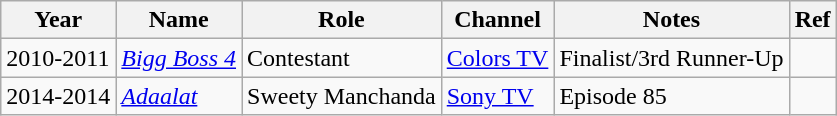<table class="wikitable">
<tr>
<th>Year</th>
<th>Name</th>
<th>Role</th>
<th>Channel</th>
<th>Notes</th>
<th>Ref</th>
</tr>
<tr>
<td>2010-2011</td>
<td><em><a href='#'>Bigg Boss 4</a></em></td>
<td>Contestant</td>
<td><a href='#'>Colors TV</a></td>
<td>Finalist/3rd Runner-Up</td>
<td style="text-align:center;"></td>
</tr>
<tr>
<td>2014-2014</td>
<td><em><a href='#'>Adaalat</a></em></td>
<td>Sweety Manchanda</td>
<td><a href='#'>Sony TV</a></td>
<td>Episode 85</td>
<td></td>
</tr>
</table>
